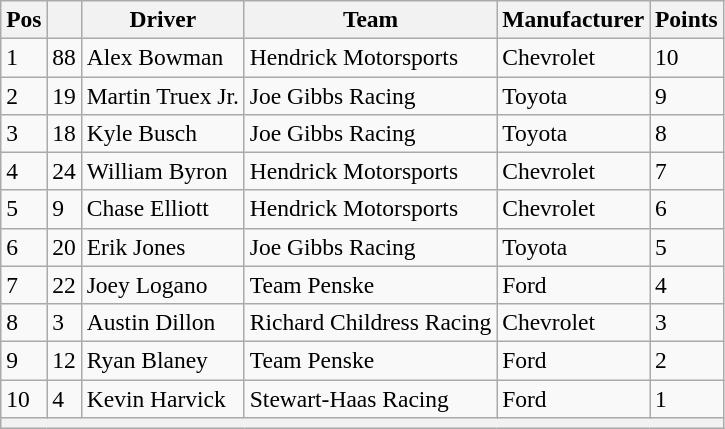<table class="wikitable" style="font-size:98%">
<tr>
<th>Pos</th>
<th></th>
<th>Driver</th>
<th>Team</th>
<th>Manufacturer</th>
<th>Points</th>
</tr>
<tr>
<td>1</td>
<td>88</td>
<td>Alex Bowman</td>
<td>Hendrick Motorsports</td>
<td>Chevrolet</td>
<td>10</td>
</tr>
<tr>
<td>2</td>
<td>19</td>
<td>Martin Truex Jr.</td>
<td>Joe Gibbs Racing</td>
<td>Toyota</td>
<td>9</td>
</tr>
<tr>
<td>3</td>
<td>18</td>
<td>Kyle Busch</td>
<td>Joe Gibbs Racing</td>
<td>Toyota</td>
<td>8</td>
</tr>
<tr>
<td>4</td>
<td>24</td>
<td>William Byron</td>
<td>Hendrick Motorsports</td>
<td>Chevrolet</td>
<td>7</td>
</tr>
<tr>
<td>5</td>
<td>9</td>
<td>Chase Elliott</td>
<td>Hendrick Motorsports</td>
<td>Chevrolet</td>
<td>6</td>
</tr>
<tr>
<td>6</td>
<td>20</td>
<td>Erik Jones</td>
<td>Joe Gibbs Racing</td>
<td>Toyota</td>
<td>5</td>
</tr>
<tr>
<td>7</td>
<td>22</td>
<td>Joey Logano</td>
<td>Team Penske</td>
<td>Ford</td>
<td>4</td>
</tr>
<tr>
<td>8</td>
<td>3</td>
<td>Austin Dillon</td>
<td>Richard Childress Racing</td>
<td>Chevrolet</td>
<td>3</td>
</tr>
<tr>
<td>9</td>
<td>12</td>
<td>Ryan Blaney</td>
<td>Team Penske</td>
<td>Ford</td>
<td>2</td>
</tr>
<tr>
<td>10</td>
<td>4</td>
<td>Kevin Harvick</td>
<td>Stewart-Haas Racing</td>
<td>Ford</td>
<td>1</td>
</tr>
<tr>
<th colspan="6"></th>
</tr>
</table>
